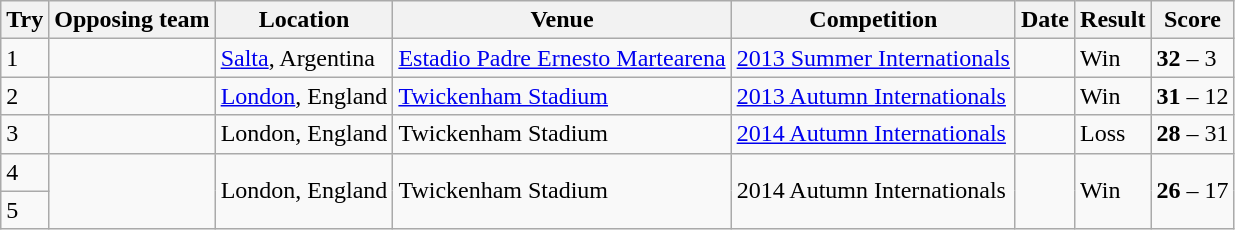<table class="wikitable" style="font-size:100%">
<tr>
<th>Try</th>
<th>Opposing team</th>
<th>Location</th>
<th>Venue</th>
<th>Competition</th>
<th>Date</th>
<th>Result</th>
<th>Score</th>
</tr>
<tr>
<td>1</td>
<td></td>
<td><a href='#'>Salta</a>, Argentina</td>
<td><a href='#'>Estadio Padre Ernesto Martearena</a></td>
<td><a href='#'>2013 Summer Internationals</a></td>
<td></td>
<td>Win</td>
<td><strong>32</strong> – 3</td>
</tr>
<tr>
<td>2</td>
<td></td>
<td><a href='#'>London</a>, England</td>
<td><a href='#'>Twickenham Stadium</a></td>
<td><a href='#'>2013 Autumn Internationals</a></td>
<td></td>
<td>Win</td>
<td><strong>31</strong> – 12</td>
</tr>
<tr>
<td>3</td>
<td></td>
<td>London, England</td>
<td>Twickenham Stadium</td>
<td><a href='#'>2014 Autumn Internationals</a></td>
<td></td>
<td>Loss</td>
<td><strong>28</strong> – 31</td>
</tr>
<tr>
<td>4</td>
<td rowspan="2"></td>
<td rowspan="2">London, England</td>
<td rowspan="2">Twickenham Stadium</td>
<td rowspan="2">2014 Autumn Internationals</td>
<td rowspan="2"></td>
<td rowspan="2">Win</td>
<td rowspan="2"><strong>26</strong> – 17</td>
</tr>
<tr>
<td>5</td>
</tr>
</table>
